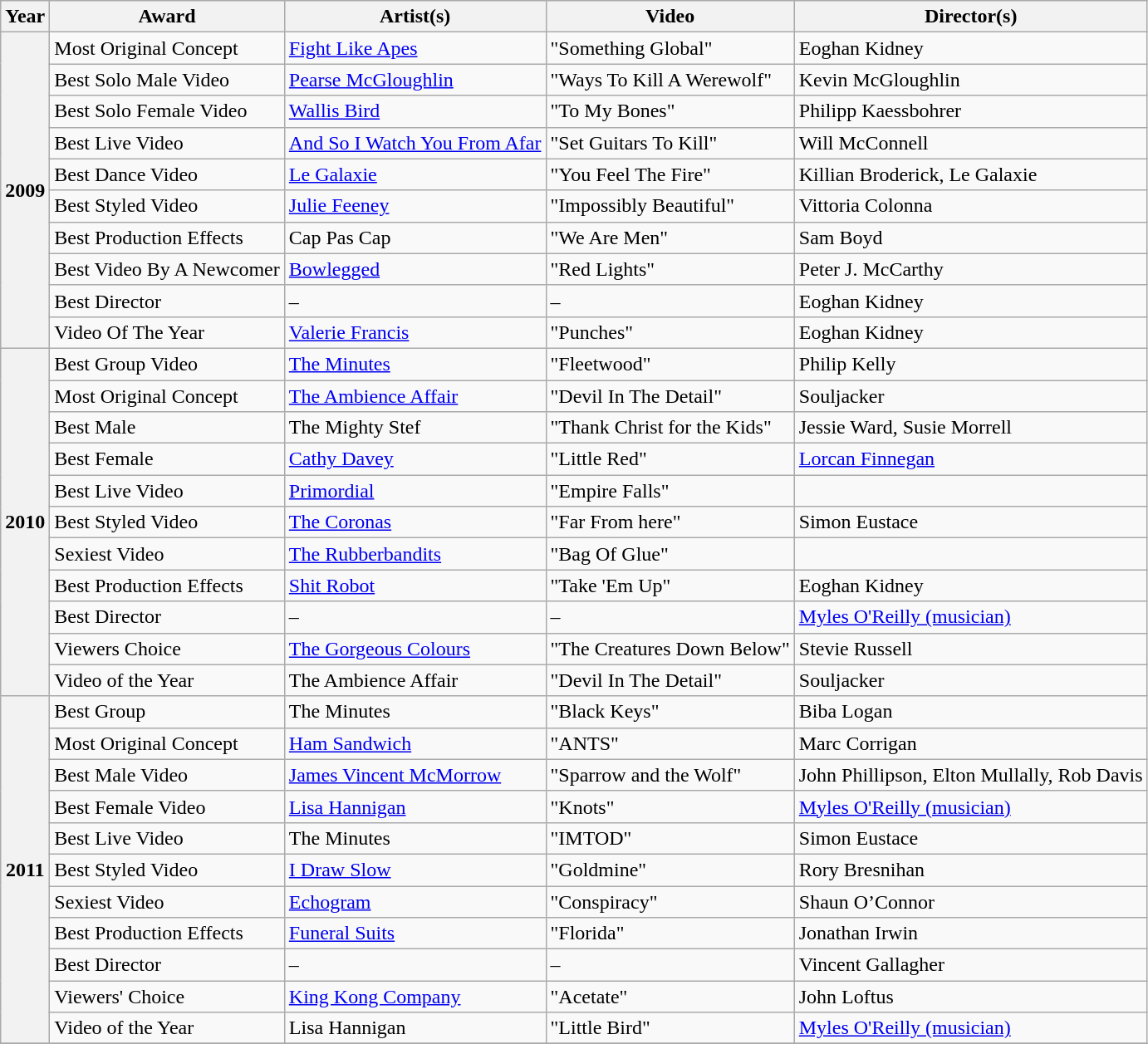<table class="wikitable">
<tr>
<th>Year</th>
<th>Award</th>
<th>Artist(s)</th>
<th>Video</th>
<th>Director(s)</th>
</tr>
<tr>
<th rowspan=10>2009</th>
<td>Most Original Concept</td>
<td><a href='#'>Fight Like Apes</a></td>
<td>"Something Global"</td>
<td>Eoghan Kidney</td>
</tr>
<tr>
<td>Best Solo Male Video</td>
<td><a href='#'>Pearse McGloughlin</a></td>
<td>"Ways To Kill A Werewolf"</td>
<td>Kevin McGloughlin</td>
</tr>
<tr>
<td>Best Solo Female Video</td>
<td><a href='#'>Wallis Bird</a></td>
<td>"To My Bones"</td>
<td>Philipp Kaessbohrer</td>
</tr>
<tr>
<td>Best Live Video</td>
<td><a href='#'>And So I Watch You From Afar</a></td>
<td>"Set Guitars To Kill"</td>
<td>Will McConnell</td>
</tr>
<tr>
<td>Best Dance Video</td>
<td><a href='#'>Le Galaxie</a></td>
<td>"You Feel The Fire"</td>
<td>Killian Broderick, Le Galaxie</td>
</tr>
<tr>
<td>Best Styled Video</td>
<td><a href='#'>Julie Feeney</a></td>
<td>"Impossibly Beautiful"</td>
<td>Vittoria Colonna</td>
</tr>
<tr>
<td>Best Production Effects</td>
<td>Cap Pas Cap</td>
<td>"We Are Men"</td>
<td>Sam Boyd</td>
</tr>
<tr>
<td>Best Video By A Newcomer</td>
<td><a href='#'>Bowlegged</a></td>
<td>"Red Lights"</td>
<td>Peter J. McCarthy</td>
</tr>
<tr>
<td>Best Director</td>
<td>–</td>
<td>–</td>
<td>Eoghan Kidney</td>
</tr>
<tr>
<td>Video Of The Year</td>
<td><a href='#'>Valerie Francis</a></td>
<td>"Punches"</td>
<td>Eoghan Kidney</td>
</tr>
<tr>
<th rowspan=11>2010</th>
<td>Best Group Video</td>
<td><a href='#'>The Minutes</a></td>
<td>"Fleetwood"</td>
<td>Philip Kelly</td>
</tr>
<tr>
<td>Most Original Concept</td>
<td><a href='#'>The Ambience Affair</a></td>
<td>"Devil In The Detail"</td>
<td>Souljacker</td>
</tr>
<tr>
<td>Best Male</td>
<td>The Mighty Stef</td>
<td>"Thank Christ for the Kids"</td>
<td>Jessie Ward, Susie Morrell</td>
</tr>
<tr>
<td>Best Female</td>
<td><a href='#'>Cathy Davey</a></td>
<td>"Little Red"</td>
<td><a href='#'>Lorcan Finnegan</a></td>
</tr>
<tr>
<td>Best Live Video</td>
<td><a href='#'>Primordial</a></td>
<td>"Empire Falls"</td>
<td></td>
</tr>
<tr>
<td>Best Styled Video</td>
<td><a href='#'>The Coronas</a></td>
<td>"Far From here"</td>
<td>Simon Eustace</td>
</tr>
<tr>
<td>Sexiest Video</td>
<td><a href='#'>The Rubberbandits</a></td>
<td>"Bag Of Glue"</td>
<td></td>
</tr>
<tr>
<td>Best Production Effects</td>
<td><a href='#'>Shit Robot</a></td>
<td>"Take 'Em Up"</td>
<td>Eoghan Kidney</td>
</tr>
<tr>
<td>Best Director</td>
<td>–</td>
<td>–</td>
<td><a href='#'>Myles O'Reilly (musician)</a></td>
</tr>
<tr>
<td>Viewers Choice</td>
<td><a href='#'>The Gorgeous Colours</a></td>
<td>"The Creatures Down Below"</td>
<td>Stevie Russell</td>
</tr>
<tr>
<td>Video of the Year</td>
<td>The Ambience Affair</td>
<td>"Devil In The Detail"</td>
<td>Souljacker</td>
</tr>
<tr>
<th rowspan=11>2011</th>
<td>Best Group</td>
<td>The Minutes</td>
<td>"Black Keys"</td>
<td>Biba Logan</td>
</tr>
<tr>
<td>Most Original Concept</td>
<td><a href='#'>Ham Sandwich</a></td>
<td>"ANTS"</td>
<td>Marc Corrigan</td>
</tr>
<tr>
<td>Best Male Video</td>
<td><a href='#'>James Vincent McMorrow</a></td>
<td>"Sparrow and the Wolf"</td>
<td>John Phillipson,  Elton Mullally, Rob Davis</td>
</tr>
<tr>
<td>Best Female Video</td>
<td><a href='#'>Lisa Hannigan</a></td>
<td>"Knots"</td>
<td><a href='#'>Myles O'Reilly (musician)</a></td>
</tr>
<tr>
<td>Best Live Video</td>
<td>The Minutes</td>
<td>"IMTOD"</td>
<td>Simon Eustace</td>
</tr>
<tr>
<td>Best Styled Video</td>
<td><a href='#'>I Draw Slow</a></td>
<td>"Goldmine"</td>
<td>Rory Bresnihan</td>
</tr>
<tr>
<td>Sexiest Video</td>
<td><a href='#'>Echogram</a></td>
<td>"Conspiracy"</td>
<td>Shaun O’Connor</td>
</tr>
<tr>
<td>Best Production Effects</td>
<td><a href='#'>Funeral Suits</a></td>
<td>"Florida"</td>
<td>Jonathan Irwin</td>
</tr>
<tr>
<td>Best Director</td>
<td>–</td>
<td>–</td>
<td>Vincent Gallagher</td>
</tr>
<tr>
<td>Viewers' Choice</td>
<td><a href='#'>King Kong Company</a></td>
<td>"Acetate"</td>
<td>John Loftus</td>
</tr>
<tr>
<td>Video of the Year</td>
<td>Lisa Hannigan</td>
<td>"Little Bird"</td>
<td><a href='#'>Myles O'Reilly (musician)</a></td>
</tr>
<tr>
</tr>
</table>
